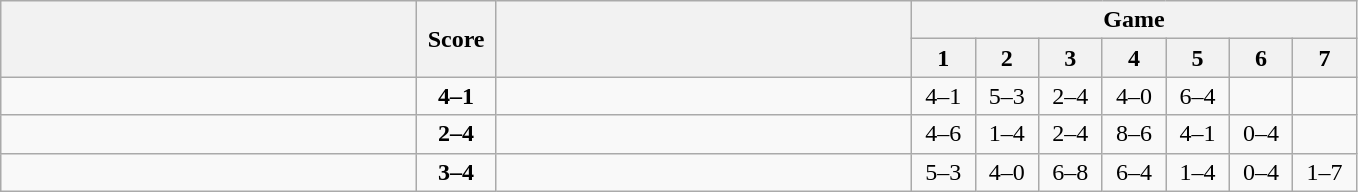<table class="wikitable" style="text-align: center;">
<tr>
<th rowspan=2 align="right" width="270"></th>
<th rowspan=2 width="45">Score</th>
<th rowspan=2 align="left" width="270"></th>
<th colspan=7>Game</th>
</tr>
<tr>
<th width="35">1</th>
<th width="35">2</th>
<th width="35">3</th>
<th width="35">4</th>
<th width="35">5</th>
<th width="35">6</th>
<th width="35">7</th>
</tr>
<tr>
<td align=left><strong></strong></td>
<td align=center><strong>4–1</strong></td>
<td align=left></td>
<td>4–1</td>
<td>5–3</td>
<td>2–4</td>
<td>4–0</td>
<td>6–4</td>
<td></td>
<td></td>
</tr>
<tr>
<td align=left></td>
<td align=center><strong>2–4</strong></td>
<td align=left><strong></strong></td>
<td>4–6</td>
<td>1–4</td>
<td>2–4</td>
<td>8–6</td>
<td>4–1</td>
<td>0–4</td>
<td></td>
</tr>
<tr>
<td align=left></td>
<td align=center><strong>3–4</strong></td>
<td align=left><strong></strong></td>
<td>5–3</td>
<td>4–0</td>
<td>6–8</td>
<td>6–4</td>
<td>1–4</td>
<td>0–4</td>
<td>1–7</td>
</tr>
</table>
